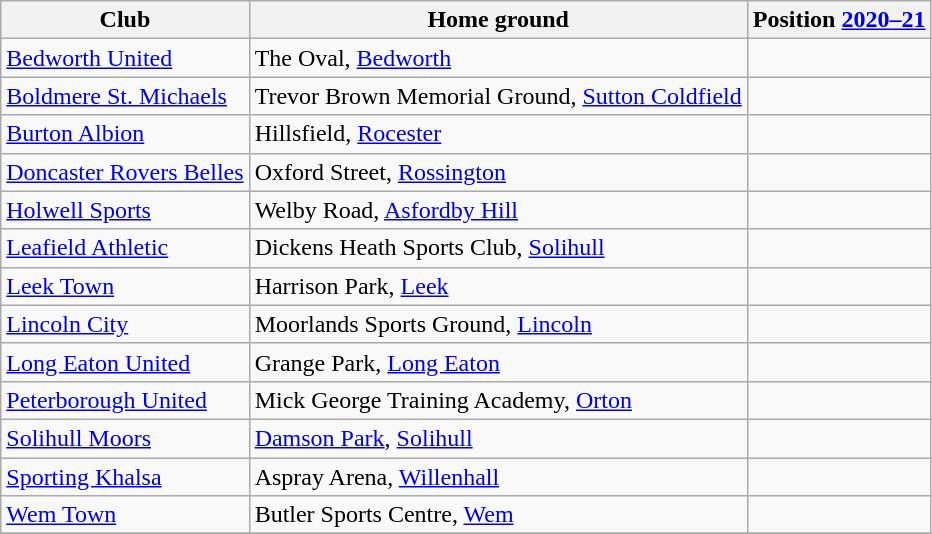<table class="wikitable sortable" style="text-align:center;">
<tr>
<th>Club</th>
<th>Home ground</th>
<th>Position <a href='#'>2020–21</a></th>
</tr>
<tr>
<td style="text-align:left;"><a href='#'>Bedworth United</a></td>
<td style="text-align:left;">The Oval, <a href='#'>Bedworth</a></td>
<td></td>
</tr>
<tr>
<td style="text-align:left;"><a href='#'>Boldmere St. Michaels</a></td>
<td style="text-align:left;">Trevor Brown Memorial Ground, <a href='#'>Sutton Coldfield</a></td>
<td></td>
</tr>
<tr>
<td style="text-align:left;"><a href='#'>Burton Albion</a></td>
<td style="text-align:left;">Hillsfield, <a href='#'>Rocester</a></td>
<td></td>
</tr>
<tr>
<td style="text-align:left;"><a href='#'>Doncaster Rovers Belles</a></td>
<td style="text-align:left;">Oxford Street, <a href='#'>Rossington</a></td>
<td></td>
</tr>
<tr>
<td style="text-align:left;"><a href='#'>Holwell Sports</a></td>
<td style="text-align:left;">Welby Road, <a href='#'>Asfordby Hill</a></td>
<td></td>
</tr>
<tr>
<td style="text-align:left;"><a href='#'>Leafield Athletic</a></td>
<td style="text-align:left;">Dickens Heath Sports Club, <a href='#'>Solihull</a></td>
<td></td>
</tr>
<tr>
<td style="text-align:left;"><a href='#'>Leek Town</a></td>
<td style="text-align:left;">Harrison Park, <a href='#'>Leek</a></td>
<td></td>
</tr>
<tr>
<td style="text-align:left;"><a href='#'>Lincoln City</a></td>
<td style="text-align:left;">Moorlands Sports Ground, <a href='#'>Lincoln</a></td>
<td></td>
</tr>
<tr>
<td style="text-align:left;"><a href='#'>Long Eaton United</a></td>
<td style="text-align:left;">Grange Park, <a href='#'>Long Eaton</a></td>
<td></td>
</tr>
<tr>
<td style="text-align:left;"><a href='#'>Peterborough United</a></td>
<td style="text-align:left;">Mick George Training Academy, <a href='#'>Orton</a></td>
<td></td>
</tr>
<tr>
<td style="text-align:left;"><a href='#'>Solihull Moors</a></td>
<td style="text-align:left;"><a href='#'>Damson Park</a>, <a href='#'>Solihull</a></td>
<td></td>
</tr>
<tr>
<td style="text-align:left;"><a href='#'>Sporting Khalsa</a></td>
<td style="text-align:left;">Aspray Arena, <a href='#'>Willenhall</a></td>
<td></td>
</tr>
<tr>
<td style="text-align:left;"><a href='#'>Wem Town</a></td>
<td style="text-align:left;">Butler Sports Centre, <a href='#'>Wem</a></td>
<td></td>
</tr>
<tr>
</tr>
</table>
